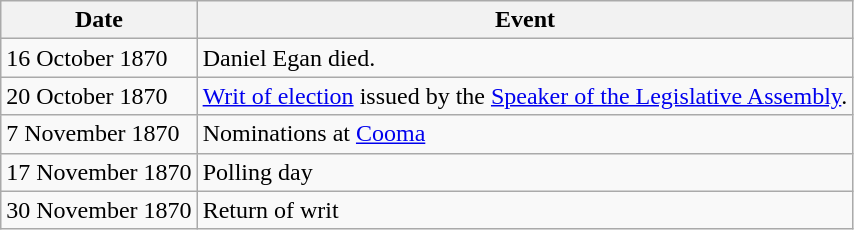<table class="wikitable">
<tr>
<th>Date</th>
<th>Event</th>
</tr>
<tr>
<td>16 October 1870</td>
<td>Daniel Egan died.</td>
</tr>
<tr>
<td>20 October 1870</td>
<td><a href='#'>Writ of election</a> issued by the <a href='#'>Speaker of the Legislative Assembly</a>.</td>
</tr>
<tr>
<td>7 November 1870</td>
<td>Nominations at <a href='#'>Cooma</a></td>
</tr>
<tr>
<td>17 November 1870</td>
<td>Polling day</td>
</tr>
<tr>
<td>30 November 1870</td>
<td>Return of writ</td>
</tr>
</table>
